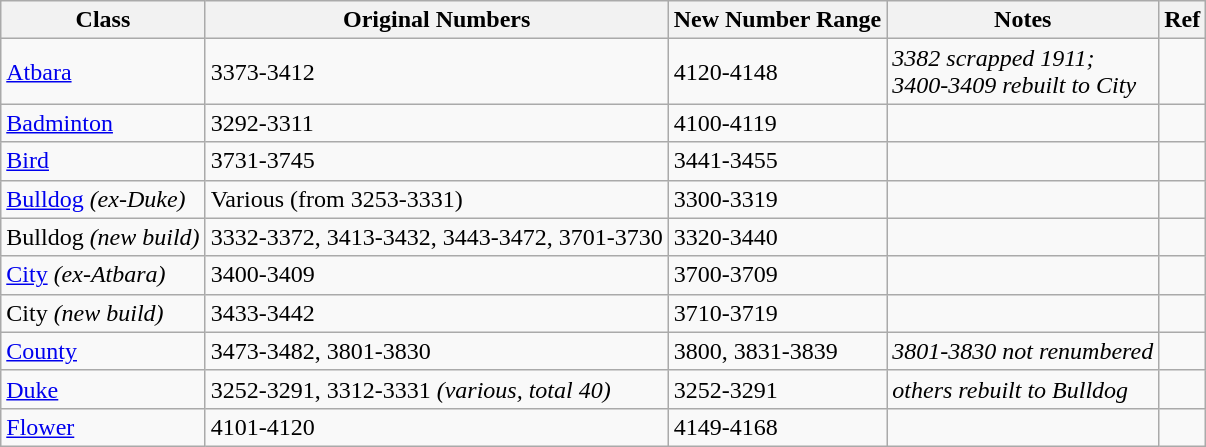<table class="wikitable">
<tr>
<th>Class</th>
<th>Original Numbers</th>
<th>New Number Range</th>
<th>Notes</th>
<th>Ref</th>
</tr>
<tr>
<td><a href='#'>Atbara</a></td>
<td>3373-3412</td>
<td>4120-4148</td>
<td><em>3382 scrapped 1911;<br>3400-3409 rebuilt to City</em></td>
<td></td>
</tr>
<tr>
<td><a href='#'>Badminton</a></td>
<td>3292-3311</td>
<td>4100-4119</td>
<td></td>
<td></td>
</tr>
<tr>
<td><a href='#'>Bird</a></td>
<td>3731-3745</td>
<td>3441-3455</td>
<td></td>
<td></td>
</tr>
<tr>
<td><a href='#'>Bulldog</a> <em>(ex-Duke)</em></td>
<td>Various (from 3253-3331)</td>
<td>3300-3319</td>
<td></td>
<td></td>
</tr>
<tr>
<td>Bulldog <em>(new build)</em></td>
<td>3332-3372, 3413-3432, 3443-3472, 3701-3730</td>
<td>3320-3440</td>
<td></td>
<td></td>
</tr>
<tr>
<td><a href='#'>City</a> <em>(ex-Atbara)</em></td>
<td>3400-3409</td>
<td>3700-3709</td>
<td></td>
<td></td>
</tr>
<tr>
<td>City <em>(new build)</em></td>
<td>3433-3442</td>
<td>3710-3719</td>
<td></td>
<td></td>
</tr>
<tr>
<td><a href='#'>County</a></td>
<td>3473-3482, 3801-3830</td>
<td>3800, 3831-3839</td>
<td><em>3801-3830 not renumbered</em></td>
<td></td>
</tr>
<tr>
<td><a href='#'>Duke</a></td>
<td>3252-3291, 3312-3331 <em>(various, total 40)</em></td>
<td>3252-3291</td>
<td><em>others rebuilt to Bulldog</em></td>
<td></td>
</tr>
<tr>
<td><a href='#'>Flower</a></td>
<td>4101-4120</td>
<td>4149-4168</td>
<td></td>
<td></td>
</tr>
</table>
